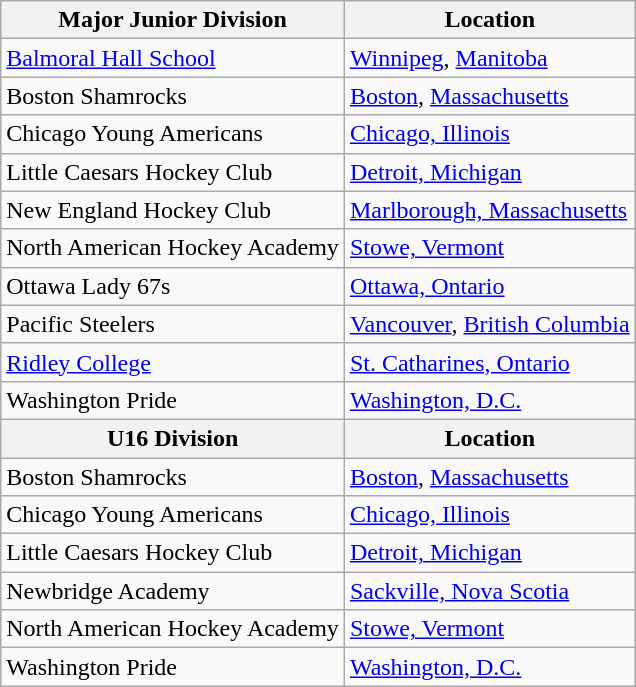<table class="wikitable">
<tr>
<th>Major Junior Division</th>
<th>Location</th>
</tr>
<tr>
<td><a href='#'>Balmoral Hall School</a></td>
<td><a href='#'>Winnipeg</a>, <a href='#'>Manitoba</a></td>
</tr>
<tr>
<td>Boston Shamrocks</td>
<td><a href='#'>Boston</a>, <a href='#'>Massachusetts</a></td>
</tr>
<tr>
<td>Chicago Young Americans</td>
<td><a href='#'>Chicago, Illinois</a></td>
</tr>
<tr>
<td>Little Caesars Hockey Club</td>
<td><a href='#'>Detroit, Michigan</a></td>
</tr>
<tr>
<td>New England Hockey Club</td>
<td><a href='#'>Marlborough, Massachusetts</a></td>
</tr>
<tr>
<td>North American Hockey Academy</td>
<td><a href='#'>Stowe, Vermont</a></td>
</tr>
<tr>
<td>Ottawa Lady 67s</td>
<td><a href='#'>Ottawa, Ontario</a></td>
</tr>
<tr>
<td>Pacific Steelers</td>
<td><a href='#'>Vancouver</a>, <a href='#'>British Columbia</a></td>
</tr>
<tr>
<td><a href='#'>Ridley College</a></td>
<td><a href='#'>St. Catharines, Ontario</a></td>
</tr>
<tr>
<td>Washington Pride</td>
<td><a href='#'>Washington, D.C.</a></td>
</tr>
<tr>
<th>U16 Division</th>
<th>Location</th>
</tr>
<tr>
<td>Boston Shamrocks</td>
<td><a href='#'>Boston</a>, <a href='#'>Massachusetts</a></td>
</tr>
<tr>
<td>Chicago Young Americans</td>
<td><a href='#'>Chicago, Illinois</a></td>
</tr>
<tr>
<td>Little Caesars Hockey Club</td>
<td><a href='#'>Detroit, Michigan</a></td>
</tr>
<tr>
<td>Newbridge Academy</td>
<td><a href='#'>Sackville, Nova Scotia</a></td>
</tr>
<tr>
<td>North American Hockey Academy</td>
<td><a href='#'>Stowe, Vermont</a></td>
</tr>
<tr>
<td>Washington Pride</td>
<td><a href='#'>Washington, D.C.</a></td>
</tr>
</table>
